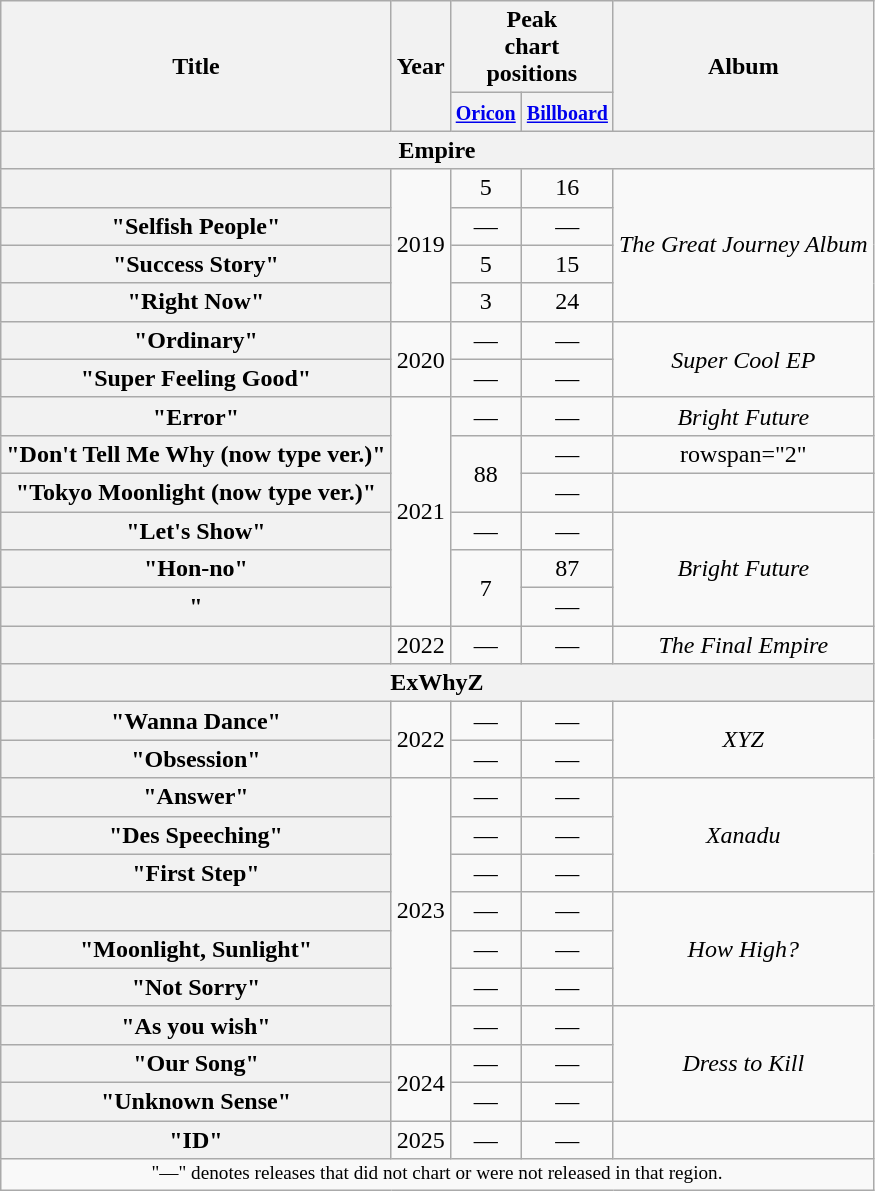<table class="wikitable plainrowheaders" style="text-align:center;">
<tr>
<th scope="col" rowspan="2">Title</th>
<th scope="col" rowspan="2">Year</th>
<th scope="col" colspan="2">Peak <br> chart <br> positions</th>
<th scope="col" rowspan="2">Album</th>
</tr>
<tr>
<th scope="col" style="width:2.5em;"><small><a href='#'>Oricon</a></small></th>
<th scope="col" style="width:2.5em;"><small><a href='#'>Billboard</a></small></th>
</tr>
<tr>
<th scope="col" colspan="5">Empire</th>
</tr>
<tr>
<th scope="row"></th>
<td rowspan="4">2019</td>
<td>5</td>
<td>16</td>
<td rowspan="4"><em>The Great Journey Album</em></td>
</tr>
<tr>
<th scope="row">"Selfish People"</th>
<td>—</td>
<td>—</td>
</tr>
<tr>
<th scope="row">"Success Story"</th>
<td>5</td>
<td>15</td>
</tr>
<tr>
<th scope="row">"Right Now"</th>
<td>3</td>
<td>24</td>
</tr>
<tr>
<th scope="row">"Ordinary"</th>
<td rowspan="2">2020</td>
<td>—</td>
<td>—</td>
<td rowspan="2"><em>Super Cool EP</em></td>
</tr>
<tr>
<th scope="row">"Super Feeling Good"</th>
<td>—</td>
<td>—</td>
</tr>
<tr>
<th scope="row">"Error"</th>
<td rowspan="6">2021</td>
<td>—</td>
<td>—</td>
<td><em>Bright Future</em></td>
</tr>
<tr>
<th scope="row">"Don't Tell Me Why (now type ver.)"</th>
<td rowspan="2">88</td>
<td>—</td>
<td>rowspan="2" </td>
</tr>
<tr>
<th scope="row">"Tokyo Moonlight (now type ver.)"</th>
<td>—</td>
</tr>
<tr>
<th scope="row">"Let's Show"</th>
<td>—</td>
<td>—</td>
<td rowspan="3"><em>Bright Future</em></td>
</tr>
<tr>
<th scope="row">"Hon-no"</th>
<td rowspan="2">7</td>
<td>87</td>
</tr>
<tr>
<th scope="row">"</th>
<td>—</td>
</tr>
<tr>
<th scope="row"></th>
<td>2022</td>
<td>—</td>
<td>—</td>
<td><em>The Final Empire</em></td>
</tr>
<tr>
<th scope="col" colspan="5">ExWhyZ</th>
</tr>
<tr>
<th scope="row">"Wanna Dance"</th>
<td rowspan="2">2022</td>
<td>—</td>
<td>—</td>
<td rowspan="2"><em>XYZ</em></td>
</tr>
<tr>
<th scope="row">"Obsession"</th>
<td>—</td>
<td>—</td>
</tr>
<tr>
<th scope="row">"Answer"</th>
<td rowspan="7">2023</td>
<td>—</td>
<td>—</td>
<td rowspan="3"><em>Xanadu</em></td>
</tr>
<tr>
<th scope="row">"Des Speeching"</th>
<td>—</td>
<td>—</td>
</tr>
<tr>
<th scope="row">"First Step"</th>
<td>—</td>
<td>—</td>
</tr>
<tr>
<th scope="row"></th>
<td>—</td>
<td>—</td>
<td rowspan="3"><em>How High?</em></td>
</tr>
<tr>
<th scope="row">"Moonlight, Sunlight"</th>
<td>—</td>
<td>—</td>
</tr>
<tr>
<th scope="row">"Not Sorry"</th>
<td>—</td>
<td>—</td>
</tr>
<tr>
<th scope="row">"As you wish"</th>
<td>—</td>
<td>—</td>
<td rowspan="3"><em>Dress to Kill</em></td>
</tr>
<tr>
<th scope="row">"Our Song"</th>
<td rowspan="2">2024</td>
<td>—</td>
<td>—</td>
</tr>
<tr>
<th scope="row">"Unknown Sense"</th>
<td>—</td>
<td>—</td>
</tr>
<tr>
<th scope="row">"ID"</th>
<td>2025</td>
<td>—</td>
<td>—</td>
<td></td>
</tr>
<tr>
<td colspan="6" style="font-size:80%">"—" denotes releases that did not chart or were not released in that region.</td>
</tr>
</table>
